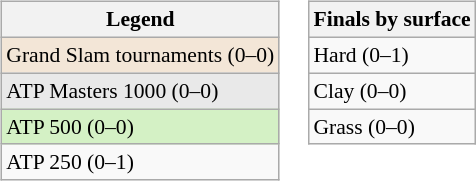<table>
<tr valign="top">
<td><br><table class=wikitable style=font-size:90%>
<tr>
<th>Legend</th>
</tr>
<tr style="background:#f3e6d7;">
<td>Grand Slam tournaments (0–0)</td>
</tr>
<tr style="background:#e9e9e9;">
<td>ATP Masters 1000 (0–0)</td>
</tr>
<tr style="background:#d4f1c5;">
<td>ATP 500 (0–0)</td>
</tr>
<tr>
<td>ATP 250 (0–1)</td>
</tr>
</table>
</td>
<td><br><table class=wikitable style=font-size:90%>
<tr>
<th>Finals by surface</th>
</tr>
<tr>
<td>Hard (0–1)</td>
</tr>
<tr>
<td>Clay (0–0)</td>
</tr>
<tr>
<td>Grass (0–0)</td>
</tr>
</table>
</td>
</tr>
</table>
